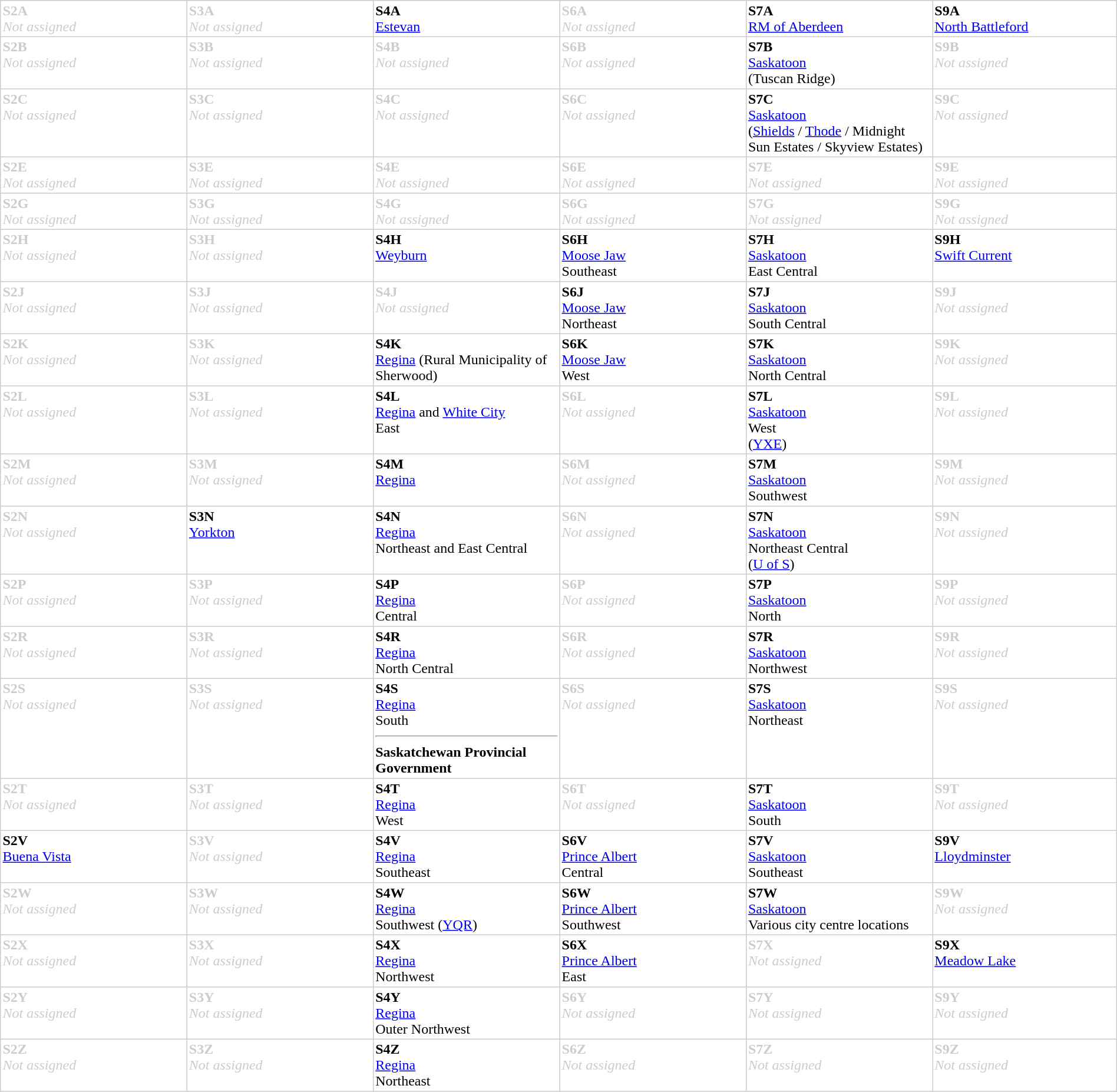<table rules="all" width=100% cellspacing=0 cellpadding=2 style="border-collapse: collapse; border: 1px solid #ccc;">
<tr>
<td width=16.7% valign=top style="color: #CCC;"><span><strong>S2A</strong><br><em>Not assigned</em></span></td>
<td width=16.7% valign=top style="color: #CCC;"><span><strong>S3A</strong><br><em>Not assigned</em></span></td>
<td width=16.7% valign=top><span><strong>S4A</strong><br><a href='#'>Estevan</a></span></td>
<td width=16.7% valign=top style="color: #CCC;"><span><strong>S6A</strong><br><em>Not assigned</em></span></td>
<td width=16.7% valign=top><span><strong>S7A</strong><br><a href='#'>RM of Aberdeen</a></span></td>
<td width=16.7% valign=top><span><strong>S9A</strong><br><a href='#'>North Battleford</a></span></td>
</tr>
<tr>
<td width=16.7% valign=top style="color: #CCC;"><span><strong>S2B</strong><br><em>Not assigned</em></span></td>
<td width=16.7% valign=top style="color: #CCC;"><span><strong>S3B</strong><br><em>Not assigned</em></span></td>
<td width=16.7% valign=top style="color: #CCC;"><span><strong>S4B</strong><br><em>Not assigned</em></span></td>
<td width=16.7% valign=top style="color: #CCC;"><span><strong>S6B</strong><br><em>Not assigned</em></span></td>
<td width=16.7% valign=top><span><strong>S7B</strong><br><a href='#'>Saskatoon</a><br>(Tuscan Ridge)</span></td>
<td width=16.7% valign=top style="color: #CCC;"><span><strong>S9B</strong><br><em>Not assigned</em></span></td>
</tr>
<tr>
<td width=16.7% valign=top style="color: #CCC;"><span><strong>S2C</strong><br><em>Not assigned</em></span></td>
<td width=16.7% valign=top style="color: #CCC;"><span><strong>S3C</strong><br><em>Not assigned</em></span></td>
<td width=16.7% valign=top style="color: #CCC;"><span><strong>S4C</strong><br><em>Not assigned</em></span></td>
<td width=16.7% valign=top style="color: #CCC;"><span><strong>S6C</strong><br><em>Not assigned</em></span></td>
<td width=16.7% valign=top><span><strong>S7C</strong><br><a href='#'>Saskatoon</a><br>(<a href='#'>Shields</a> / <a href='#'>Thode</a> / Midnight Sun Estates / Skyview Estates)</span></td>
<td width=16.7% valign=top style="color: #CCC;"><span><strong>S9C</strong><br><em>Not assigned</em></span></td>
</tr>
<tr>
<td width=16.7% valign=top style="color: #CCC;"><span><strong>S2E</strong><br><em>Not assigned</em></span></td>
<td width=16.7% valign=top style="color: #CCC;"><span><strong>S3E</strong><br><em>Not assigned</em></span></td>
<td width=16.7% valign=top style="color: #CCC;"><span><strong>S4E</strong><br><em>Not assigned</em></span></td>
<td width=16.7% valign=top style="color: #CCC;"><span><strong>S6E</strong><br><em>Not assigned</em></span></td>
<td width=16.7% valign=top style="color: #CCC;"><span><strong>S7E</strong><br><em>Not assigned</em></span></td>
<td width=16.7% valign=top style="color: #CCC;"><span><strong>S9E</strong><br><em>Not assigned</em></span></td>
</tr>
<tr>
<td width=16.7% valign=top style="color: #CCC;"><span><strong>S2G</strong><br><em>Not assigned</em></span></td>
<td width=16.7% valign=top style="color: #CCC;"><span><strong>S3G</strong><br><em>Not assigned</em></span></td>
<td width=16.7% valign=top style="color: #CCC;"><span><strong>S4G</strong><br><em>Not assigned</em></span></td>
<td width=16.7% valign=top style="color: #CCC;"><span><strong>S6G</strong><br><em>Not assigned</em></span></td>
<td width=16.7% valign=top style="color: #CCC;"><span><strong>S7G</strong><br><em>Not assigned</em></span></td>
<td width=16.7% valign=top style="color: #CCC;"><span><strong>S9G</strong><br><em>Not assigned</em></span></td>
</tr>
<tr>
<td width=16.7% valign=top style="color: #CCC;"><span><strong>S2H</strong><br><em>Not assigned</em></span></td>
<td width=16.7% valign=top style="color: #CCC;"><span><strong>S3H</strong><br><em>Not assigned</em></span></td>
<td width=16.7% valign=top><span><strong>S4H</strong><br><a href='#'>Weyburn</a></span></td>
<td width=16.7% valign=top><span><strong>S6H</strong><br><a href='#'>Moose Jaw</a><br>Southeast</span></td>
<td width=16.7% valign=top><span><strong>S7H</strong><br><a href='#'>Saskatoon</a><br>East Central</span></td>
<td width=16.7% valign=top><span><strong>S9H</strong><br><a href='#'>Swift Current</a></span></td>
</tr>
<tr>
<td width=16.7% valign=top style="color: #CCC;"><span><strong>S2J</strong><br><em>Not assigned</em></span></td>
<td width=16.7% valign=top style="color: #CCC;"><span><strong>S3J</strong><br><em>Not assigned</em></span></td>
<td width=16.7% valign=top style="color: #CCC;"><span><strong>S4J</strong><br><em>Not assigned</em></span></td>
<td width=16.7% valign=top><span><strong>S6J</strong><br><a href='#'>Moose Jaw</a><br>Northeast</span></td>
<td width=16.7% valign=top><span><strong>S7J</strong><br><a href='#'>Saskatoon</a><br>South Central</span></td>
<td width=16.7% valign=top style="color: #CCC;"><span><strong>S9J</strong><br><em>Not assigned</em></span></td>
</tr>
<tr>
<td width=16.7% valign=top style="color: #CCC;"><span><strong>S2K</strong><br><em>Not assigned</em></span></td>
<td width=16.7% valign=top style="color: #CCC;"><span><strong>S3K</strong><br><em>Not assigned</em></span></td>
<td width=16.7% valign=top><span><strong>S4K</strong><br><a href='#'>Regina</a> (Rural Municipality of Sherwood)<br></span></td>
<td width=16.7% valign=top><span><strong>S6K</strong><br><a href='#'>Moose Jaw</a><br>West</span></td>
<td width=16.7% valign=top><span><strong>S7K</strong><br><a href='#'>Saskatoon</a><br>North Central</span></td>
<td width=16.7% valign=top style="color: #CCC;"><span><strong>S9K</strong><br><em>Not assigned</em></span></td>
</tr>
<tr>
<td width=16.7% valign=top style="color: #CCC;"><span><strong>S2L</strong><br><em>Not assigned</em></span></td>
<td width=16.7% valign=top style="color: #CCC;"><span><strong>S3L</strong><br><em>Not assigned</em></span></td>
<td width=16.7% valign=top><span><strong>S4L</strong><br><a href='#'>Regina</a> and <a href='#'>White City</a> <br>East</span></td>
<td width=16.7% valign=top style="color: #CCC;"><span><strong>S6L</strong><br><em>Not assigned</em></span></td>
<td width=16.7% valign=top><span><strong>S7L</strong><br><a href='#'>Saskatoon</a><br>West<br>(<a href='#'>YXE</a>)</span></td>
<td width=16.7% valign=top style="color: #CCC;"><span><strong>S9L</strong><br><em>Not assigned</em></span></td>
</tr>
<tr>
<td width=16.7% valign=top style="color: #CCC;"><span><strong>S2M</strong><br><em>Not assigned</em></span></td>
<td width=16.7% valign=top style="color: #CCC;"><span><strong>S3M</strong><br><em>Not assigned</em></span></td>
<td width=16.7% valign=top><span><strong>S4M</strong><br><a href='#'>Regina</a><br></span></td>
<td width=16.7% valign=top style="color: #CCC;"><span><strong>S6M</strong><br><em>Not assigned</em></span></td>
<td width=16.7% valign=top><span><strong>S7M</strong><br><a href='#'>Saskatoon</a><br>Southwest</span></td>
<td width=16.7% valign=top style="color: #CCC;"><span><strong>S9M</strong><br><em>Not assigned</em></span></td>
</tr>
<tr>
<td width=16.7% valign=top style="color: #CCC;"><span><strong>S2N</strong><br><em>Not assigned</em></span></td>
<td width=16.7% valign=top><span><strong>S3N</strong><br><a href='#'>Yorkton</a></span></td>
<td width=16.7% valign=top><span><strong>S4N</strong><br><a href='#'>Regina</a><br>Northeast and East Central</span></td>
<td width=16.7% valign=top style="color: #CCC;"><span><strong>S6N</strong><br><em>Not assigned</em></span></td>
<td width=16.7% valign=top><span><strong>S7N</strong><br><a href='#'>Saskatoon</a><br>Northeast Central<br>(<a href='#'>U of S</a>)</span></td>
<td width=16.7% valign=top style="color: #CCC;"><span><strong>S9N</strong><br><em>Not assigned</em></span></td>
</tr>
<tr>
<td width=16.7% valign=top style="color: #CCC;"><span><strong>S2P</strong><br><em>Not assigned</em></span></td>
<td width=16.7% valign=top style="color: #CCC;"><span><strong>S3P</strong><br><em>Not assigned</em></span></td>
<td width=16.7% valign=top><span><strong>S4P</strong><br><a href='#'>Regina</a><br>Central</span></td>
<td width=16.7% valign=top style="color: #CCC;"><span><strong>S6P</strong><br><em>Not assigned</em></span></td>
<td width=16.7% valign=top><span><strong>S7P</strong><br><a href='#'>Saskatoon</a><br>North</span></td>
<td width=16.7% valign=top style="color: #CCC;"><span><strong>S9P</strong><br><em>Not assigned</em></span></td>
</tr>
<tr>
<td width=16.7% valign=top style="color: #CCC;"><span><strong>S2R</strong><br><em>Not assigned</em></span></td>
<td width=16.7% valign=top style="color: #CCC;"><span><strong>S3R</strong><br><em>Not assigned</em></span></td>
<td width=16.7% valign=top><span><strong>S4R</strong><br><a href='#'>Regina</a><br>North Central</span></td>
<td width=16.7% valign=top style="color: #CCC;"><span><strong>S6R</strong><br><em>Not assigned</em></span></td>
<td width=16.7% valign=top><span><strong>S7R</strong><br><a href='#'>Saskatoon</a><br>Northwest</span></td>
<td width=16.7% valign=top style="color: #CCC;"><span><strong>S9R</strong><br><em>Not assigned</em></span></td>
</tr>
<tr>
<td width=16.7% valign=top style="color: #CCC;"><span><strong>S2S</strong><br><em>Not assigned</em></span></td>
<td width=16.7% valign=top style="color: #CCC;"><span><strong>S3S</strong><br><em>Not assigned</em></span></td>
<td width=16.7% valign=top><span><strong>S4S</strong><br><a href='#'>Regina</a><br>South<hr><span><strong>Saskatchewan Provincial Government</strong></span></span></td>
<td width=16.7% valign=top style="color: #CCC;"><span><strong>S6S</strong><br><em>Not assigned</em></span></td>
<td width=16.7% valign=top><span><strong>S7S</strong><br><a href='#'>Saskatoon</a><br>Northeast</span></td>
<td width=16.7% valign=top style="color: #CCC;"><span><strong>S9S</strong><br><em>Not assigned</em></span></td>
</tr>
<tr>
<td width=16.7% valign=top style="color: #CCC;"><span><strong>S2T</strong><br><em>Not assigned</em></span></td>
<td width=16.7% valign=top style="color: #CCC;"><span><strong>S3T</strong><br><em>Not assigned</em></span></td>
<td width=16.7% valign=top><span><strong>S4T</strong><br><a href='#'>Regina</a><br>West</span></td>
<td width=16.7% valign=top style="color: #CCC;"><span><strong>S6T</strong><br><em>Not assigned</em></span></td>
<td width=16.7% valign=top><span><strong>S7T</strong><br><a href='#'>Saskatoon</a><br>South</span></td>
<td width=16.7% valign=top style="color: #CCC;"><span><strong>S9T</strong><br><em>Not assigned</em></span></td>
</tr>
<tr>
<td width=16.7% valign=top><span><strong>S2V</strong><br><a href='#'>Buena Vista</a></span></td>
<td width=16.7% valign=top style="color: #CCC;"><span><strong>S3V</strong><br><em>Not assigned</em></span></td>
<td width=16.7% valign=top><span><strong>S4V</strong><br><a href='#'>Regina</a><br>Southeast</span></td>
<td width=16.7% valign=top><span><strong>S6V</strong><br><a href='#'>Prince Albert</a><br>Central</span></td>
<td width=16.7% valign=top><span><strong>S7V</strong><br><a href='#'>Saskatoon</a><br>Southeast</span></td>
<td width=16.7% valign=top><span><strong>S9V</strong><br><a href='#'>Lloydminster</a></span></td>
</tr>
<tr>
<td width=16.7% valign=top style="color: #CCC;"><span><strong>S2W</strong><br><em>Not assigned</em></span></td>
<td width=16.7% valign=top style="color: #CCC;"><span><strong>S3W</strong><br><em>Not assigned</em></span></td>
<td width=16.7% valign=top><span><strong>S4W</strong><br><a href='#'>Regina</a><br>Southwest (<a href='#'>YQR</a>)</span></td>
<td width=16.7% valign=top><span><strong>S6W</strong><br><a href='#'>Prince Albert</a><br>Southwest</span></td>
<td width=16.7% valign=top><span><strong>S7W</strong><br><a href='#'>Saskatoon</a><br>Various city centre locations</span></td>
<td width=16.7% valign=top style="color: #CCC;"><span><strong>S9W</strong><br><em>Not assigned</em></span></td>
</tr>
<tr>
<td width=16.7% valign=top style="color: #CCC;"><span><strong>S2X</strong><br><em>Not assigned</em></span></td>
<td width=16.7% valign=top style="color: #CCC;"><span><strong>S3X</strong><br><em>Not assigned</em></span></td>
<td width=16.7% valign=top><span><strong>S4X</strong><br><a href='#'>Regina</a><br>Northwest</span></td>
<td width=16.7% valign=top><span><strong>S6X</strong><br><a href='#'>Prince Albert</a><br>East</span></td>
<td width=16.7% valign=top style="color: #CCC;"><span><strong>S7X</strong><br><em>Not assigned</em></span></td>
<td width=16.7% valign=top><span><strong>S9X</strong><br><a href='#'>Meadow Lake</a></span></td>
</tr>
<tr>
<td width=16.7% valign=top style="color: #CCC;"><span><strong>S2Y</strong><br><em>Not assigned</em></span></td>
<td width=16.7% valign=top style="color: #CCC;"><span><strong>S3Y</strong><br><em>Not assigned</em></span></td>
<td width=16.7% valign=top><span><strong>S4Y</strong><br><a href='#'>Regina</a><br>Outer Northwest</span></td>
<td width=16.7% valign=top style="color: #CCC;"><span><strong>S6Y</strong><br><em>Not assigned</em></span></td>
<td width=16.7% valign=top style="color: #CCC;"><span><strong>S7Y</strong><br><em>Not assigned</em></span></td>
<td width=16.7% valign=top style="color: #CCC;"><span><strong>S9Y</strong><br><em>Not assigned</em></span></td>
</tr>
<tr>
<td width=16.7% valign=top style="color: #CCC;"><span><strong>S2Z</strong><br><em>Not assigned</em></span></td>
<td width=16.7% valign=top style="color: #CCC;"><span><strong>S3Z</strong><br><em>Not assigned</em></span></td>
<td width=16.7% valign=top><span><strong>S4Z</strong><br><a href='#'>Regina</a><br>Northeast</span></td>
<td width=16.7% valign=top style="color: #CCC;"><span><strong>S6Z</strong><br><em>Not assigned</em></span></td>
<td width=16.7% valign=top style="color: #CCC;"><span><strong>S7Z</strong><br><em>Not assigned</em></span></td>
<td width=16.7% valign=top style="color: #CCC;"><span><strong>S9Z</strong><br><em>Not assigned</em></span></td>
</tr>
</table>
